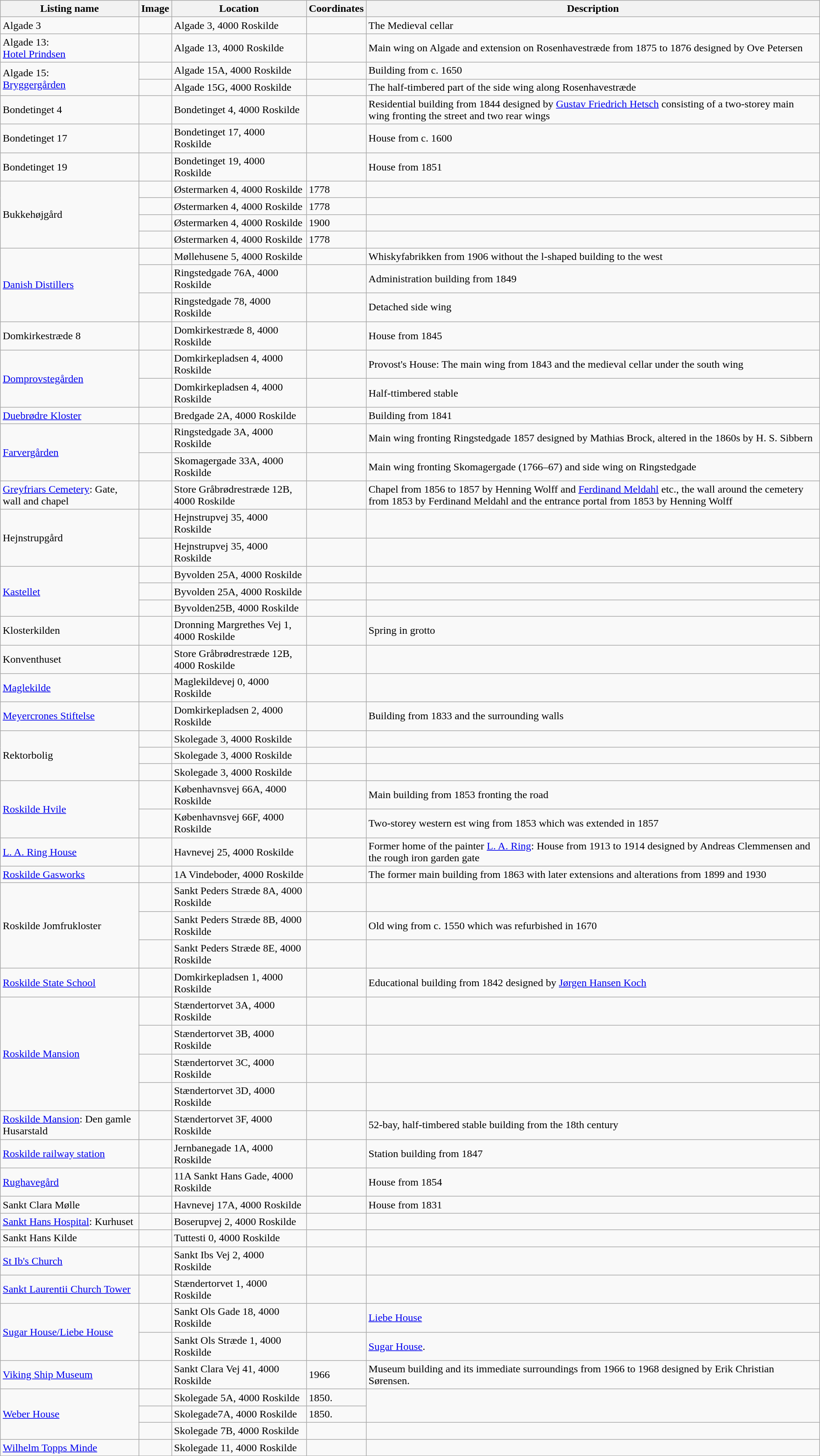<table class="wikitable sortable">
<tr>
<th>Listing name</th>
<th>Image</th>
<th>Location</th>
<th>Coordinates</th>
<th>Description</th>
</tr>
<tr>
<td>Algade 3</td>
<td></td>
<td>Algade 3, 4000 Roskilde</td>
<td></td>
<td>The Medieval cellar</td>
</tr>
<tr>
<td>Algade 13: <br> <a href='#'>Hotel Prindsen</a></td>
<td></td>
<td>Algade 13, 4000 Roskilde</td>
<td></td>
<td>Main wing on Algade and extension on  Rosenhavestræde from 1875 to 1876 designed by Ove Petersen</td>
</tr>
<tr>
<td rowspan="2">Algade 15: <br><a href='#'>Bryggergården</a></td>
<td></td>
<td>Algade 15A, 4000 Roskilde</td>
<td></td>
<td>Building from c. 1650 </td>
</tr>
<tr>
<td></td>
<td>Algade 15G, 4000 Roskilde</td>
<td></td>
<td>The half-timbered part of the side wing along Rosenhavestræde</td>
</tr>
<tr>
<td>Bondetinget 4</td>
<td></td>
<td>Bondetinget 4, 4000 Roskilde</td>
<td></td>
<td>Residential building from 1844 designed by <a href='#'>Gustav Friedrich Hetsch</a> consisting of a two-storey main wing fronting the street and two rear wings</td>
</tr>
<tr>
<td>Bondetinget 17</td>
<td></td>
<td>Bondetinget 17, 4000 Roskilde</td>
<td></td>
<td>House from c. 1600</td>
</tr>
<tr>
<td>Bondetinget 19</td>
<td></td>
<td>Bondetinget 19, 4000 Roskilde</td>
<td></td>
<td>House from 1851</td>
</tr>
<tr>
<td rowspan="4">Bukkehøjgård</td>
<td></td>
<td>Østermarken 4, 4000 Roskilde</td>
<td>1778</td>
<td></td>
</tr>
<tr>
<td></td>
<td>Østermarken 4, 4000 Roskilde</td>
<td>1778</td>
<td></td>
</tr>
<tr>
<td></td>
<td>Østermarken 4, 4000 Roskilde</td>
<td>1900</td>
<td></td>
</tr>
<tr>
<td></td>
<td>Østermarken 4, 4000 Roskilde</td>
<td>1778</td>
<td></td>
</tr>
<tr>
<td rowspan="3"><a href='#'>Danish Distillers</a></td>
<td></td>
<td>Møllehusene 5, 4000 Roskilde</td>
<td></td>
<td>Whiskyfabrikken from 1906 without the l-shaped building to the west</td>
</tr>
<tr>
<td></td>
<td>Ringstedgade 76A, 4000 Roskilde</td>
<td></td>
<td>Administration building from 1849</td>
</tr>
<tr>
<td></td>
<td>Ringstedgade 78, 4000 Roskilde</td>
<td></td>
<td>Detached side wing</td>
</tr>
<tr>
<td>Domkirkestræde 8</td>
<td></td>
<td>Domkirkestræde 8, 4000 Roskilde</td>
<td></td>
<td>House from 1845</td>
</tr>
<tr>
<td rowspan="2"><a href='#'>Domprovstegården</a></td>
<td></td>
<td>Domkirkepladsen 4, 4000 Roskilde</td>
<td></td>
<td>Provost's House: The main wing from 1843 and the medieval cellar under the south wing</td>
</tr>
<tr>
<td></td>
<td>Domkirkepladsen 4, 4000 Roskilde</td>
<td></td>
<td>Half-ttimbered stable</td>
</tr>
<tr>
<td><a href='#'>Duebrødre Kloster</a></td>
<td></td>
<td>Bredgade 2A, 4000 Roskilde</td>
<td></td>
<td>Building from 1841</td>
</tr>
<tr>
<td rowspan="2"><a href='#'>Farvergården</a></td>
<td></td>
<td>Ringstedgade 3A, 4000 Roskilde</td>
<td></td>
<td>Main wing fronting Ringstedgade 1857 designed by Mathias Brock, altered in the 1860s by H. S. Sibbern</td>
</tr>
<tr>
<td></td>
<td>Skomagergade 33A, 4000 Roskilde</td>
<td></td>
<td>Main wing fronting  Skomagergade (1766–67) and side wing on Ringstedgade</td>
</tr>
<tr>
<td><a href='#'>Greyfriars Cemetery</a>: Gate, wall and chapel</td>
<td></td>
<td>Store Gråbrødrestræde 12B, 4000 Roskilde</td>
<td></td>
<td>Chapel from 1856 to 1857 by Henning Wolff and <a href='#'>Ferdinand Meldahl</a> etc., the wall around the cemetery from 1853 by Ferdinand Meldahl and the entrance portal from 1853 by Henning Wolff</td>
</tr>
<tr>
<td rowspan="2">Hejnstrupgård</td>
<td></td>
<td>Hejnstrupvej 35, 4000 Roskilde</td>
<td></td>
<td></td>
</tr>
<tr>
<td></td>
<td>Hejnstrupvej 35, 4000 Roskilde</td>
<td></td>
<td></td>
</tr>
<tr>
<td rowspan="3"><a href='#'>Kastellet</a></td>
<td></td>
<td>Byvolden 25A, 4000 Roskilde</td>
<td></td>
<td></td>
</tr>
<tr>
<td></td>
<td>Byvolden  25A, 4000 Roskilde</td>
<td></td>
<td></td>
</tr>
<tr>
<td></td>
<td>Byvolden25B, 4000 Roskilde</td>
<td></td>
<td></td>
</tr>
<tr>
<td>Klosterkilden</td>
<td></td>
<td>Dronning Margrethes Vej 1, 4000 Roskilde</td>
<td></td>
<td>Spring in grotto</td>
</tr>
<tr>
<td>Konventhuset</td>
<td></td>
<td>Store Gråbrødrestræde 12B, 4000 Roskilde</td>
<td></td>
<td></td>
</tr>
<tr>
<td><a href='#'>Maglekilde</a></td>
<td></td>
<td>Maglekildevej 0, 4000 Roskilde</td>
<td></td>
<td></td>
</tr>
<tr>
<td><a href='#'>Meyercrones Stiftelse</a></td>
<td></td>
<td>Domkirkepladsen 2, 4000 Roskilde</td>
<td></td>
<td>Building from 1833 and the surrounding walls</td>
</tr>
<tr>
<td rowspan="3">Rektorbolig</td>
<td></td>
<td>Skolegade 3, 4000 Roskilde</td>
<td></td>
<td></td>
</tr>
<tr>
<td></td>
<td>Skolegade 3, 4000 Roskilde</td>
<td></td>
<td></td>
</tr>
<tr>
<td></td>
<td>Skolegade 3, 4000 Roskilde</td>
<td></td>
<td></td>
</tr>
<tr>
<td rowspan="2"><a href='#'>Roskilde Hvile</a></td>
<td></td>
<td>Københavnsvej 66A, 4000 Roskilde</td>
<td></td>
<td>Main building from 1853 fronting the road</td>
</tr>
<tr>
<td></td>
<td>Københavnsvej  66F, 4000 Roskilde</td>
<td></td>
<td>Two-storey western est wing from 1853 which was extended in 1857</td>
</tr>
<tr>
<td><a href='#'>L. A. Ring House</a></td>
<td></td>
<td>Havnevej 25, 4000 Roskilde</td>
<td></td>
<td>Former home of the painter <a href='#'>L. A. Ring</a>: House from 1913 to 1914 designed by Andreas Clemmensen and the rough iron garden gate</td>
</tr>
<tr>
<td><a href='#'>Roskilde Gasworks</a></td>
<td></td>
<td>1A Vindeboder, 4000 Roskilde</td>
<td></td>
<td>The former main building from 1863 with later extensions and alterations from 1899 and 1930</td>
</tr>
<tr>
<td rowspan="3">Roskilde Jomfrukloster</td>
<td></td>
<td>Sankt Peders Stræde 8A, 4000 Roskilde</td>
<td></td>
<td></td>
</tr>
<tr>
<td></td>
<td>Sankt Peders Stræde 8B, 4000 Roskilde</td>
<td></td>
<td>Old wing from c. 1550 which was refurbished in 1670</td>
</tr>
<tr>
<td></td>
<td>Sankt Peders Stræde 8E, 4000 Roskilde</td>
<td></td>
<td></td>
</tr>
<tr>
<td><a href='#'>Roskilde State School</a></td>
<td></td>
<td>Domkirkepladsen 1, 4000 Roskilde</td>
<td></td>
<td>Educational building from 1842 designed by <a href='#'>Jørgen Hansen Koch</a></td>
</tr>
<tr>
<td rowspan="4"><a href='#'>Roskilde Mansion</a></td>
<td></td>
<td>Stændertorvet 3A, 4000 Roskilde</td>
<td></td>
<td></td>
</tr>
<tr>
<td></td>
<td>Stændertorvet  3B, 4000 Roskilde</td>
<td></td>
<td></td>
</tr>
<tr>
<td></td>
<td>Stændertorvet 3C, 4000 Roskilde</td>
<td></td>
<td></td>
</tr>
<tr>
<td></td>
<td>Stændertorvet 3D, 4000 Roskilde</td>
<td></td>
<td></td>
</tr>
<tr>
<td><a href='#'>Roskilde Mansion</a>: Den gamle Husarstald</td>
<td></td>
<td>Stændertorvet 3F, 4000 Roskilde</td>
<td></td>
<td>52-bay, half-timbered stable building from the 18th century</td>
</tr>
<tr>
<td><a href='#'>Roskilde railway station</a></td>
<td></td>
<td>Jernbanegade 1A, 4000 Roskilde</td>
<td></td>
<td>Station building from 1847</td>
</tr>
<tr>
<td><a href='#'>Rughavegård</a></td>
<td></td>
<td>11A Sankt Hans Gade, 4000 Roskilde</td>
<td></td>
<td>House from 1854</td>
</tr>
<tr>
<td>Sankt Clara Mølle</td>
<td></td>
<td>Havnevej 17A, 4000 Roskilde</td>
<td></td>
<td>House from 1831</td>
</tr>
<tr>
<td><a href='#'>Sankt Hans Hospital</a>: Kurhuset</td>
<td></td>
<td>Boserupvej 2, 4000 Roskilde</td>
<td></td>
<td></td>
</tr>
<tr>
<td>Sankt Hans Kilde</td>
<td></td>
<td>Tuttesti 0, 4000 Roskilde</td>
<td></td>
<td></td>
</tr>
<tr>
<td><a href='#'>St Ib's Church</a></td>
<td></td>
<td>Sankt Ibs Vej 2, 4000 Roskilde</td>
<td></td>
<td></td>
</tr>
<tr>
<td><a href='#'>Sankt Laurentii Church Tower</a></td>
<td></td>
<td>Stændertorvet 1, 4000 Roskilde</td>
<td></td>
<td></td>
</tr>
<tr>
<td rowspan="2"><a href='#'>Sugar House/Liebe House</a></td>
<td></td>
<td>Sankt Ols Gade 18, 4000 Roskilde</td>
<td></td>
<td><a href='#'>Liebe House</a></td>
</tr>
<tr>
<td></td>
<td>Sankt Ols Stræde 1, 4000 Roskilde</td>
<td></td>
<td><a href='#'>Sugar House</a>.</td>
</tr>
<tr>
<td><a href='#'>Viking Ship Museum</a></td>
<td></td>
<td>Sankt Clara Vej 41, 4000 Roskilde</td>
<td>1966</td>
<td>Museum building and its immediate surroundings from 1966 to 1968 designed by Erik Christian Sørensen.</td>
</tr>
<tr>
<td rowspan="3"><a href='#'>Weber House</a></td>
<td></td>
<td>Skolegade 5A, 4000 Roskilde</td>
<td>1850.</td>
</tr>
<tr>
<td></td>
<td>Skolegade7A, 4000 Roskilde</td>
<td>1850.</td>
</tr>
<tr>
<td></td>
<td>Skolegade 7B, 4000 Roskilde</td>
<td></td>
<td></td>
</tr>
<tr>
<td><a href='#'>Wilhelm Topps Minde</a></td>
<td></td>
<td>Skolegade 11, 4000 Roskilde</td>
<td></td>
<td></td>
</tr>
<tr>
</tr>
</table>
